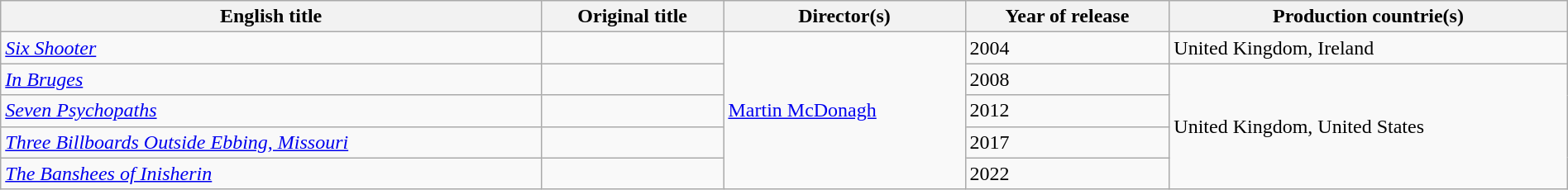<table class="sortable wikitable" style="width:100%; margin-bottom:4px" cellpadding="5">
<tr>
<th scope="col">English title</th>
<th scope="col">Original title</th>
<th scope="col">Director(s)</th>
<th scope="col">Year of release</th>
<th scope="col">Production countrie(s)</th>
</tr>
<tr>
<td><em><a href='#'>Six Shooter</a></em></td>
<td></td>
<td rowspan="5"><a href='#'>Martin McDonagh</a></td>
<td>2004</td>
<td>United Kingdom, Ireland</td>
</tr>
<tr>
<td><em><a href='#'>In Bruges</a></em></td>
<td></td>
<td>2008</td>
<td rowspan="4">United Kingdom, United States</td>
</tr>
<tr>
<td><em><a href='#'>Seven Psychopaths</a></em></td>
<td></td>
<td>2012</td>
</tr>
<tr>
<td><em><a href='#'>Three Billboards Outside Ebbing, Missouri</a></em></td>
<td></td>
<td>2017</td>
</tr>
<tr>
<td><em><a href='#'>The Banshees of Inisherin</a></em></td>
<td></td>
<td>2022</td>
</tr>
</table>
